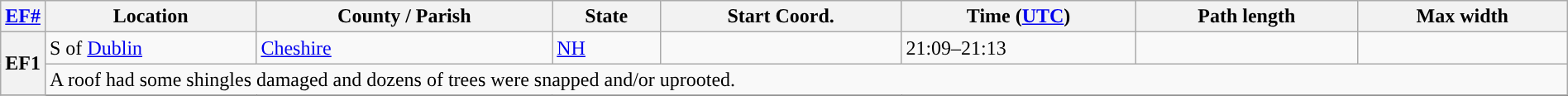<table class="wikitable sortable" style="width:100%;">
<tr>
<th scope="col" width="2%" align="center"><a href='#'>EF#</a></th>
<th scope="col" align="center" class="unsortable">Location</th>
<th scope="col" align="center" class="unsortable">County / Parish</th>
<th scope="col" align="center">State</th>
<th scope="col" align="center">Start Coord.</th>
<th scope="col" align="center">Time (<a href='#'>UTC</a>)</th>
<th scope="col" align="center">Path length</th>
<th scope="col" align="center">Max width</th>
</tr>
<tr>
<th scope="row" rowspan="2" style="background-color:#">EF1</th>
<td>S of <a href='#'>Dublin</a></td>
<td><a href='#'>Cheshire</a></td>
<td><a href='#'>NH</a></td>
<td></td>
<td>21:09–21:13</td>
<td></td>
<td></td>
</tr>
<tr class="expand-child">
<td colspan="8" style=" border-bottom: 1px solid black;">A roof had some shingles damaged and dozens of trees were snapped and/or uprooted.</td>
</tr>
<tr>
</tr>
</table>
